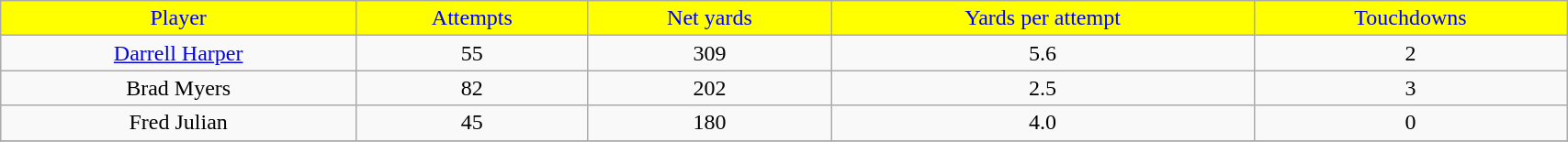<table class="wikitable" width="90%">
<tr align="center" style="background:yellow;color:blue;">
<td>Player</td>
<td>Attempts</td>
<td>Net yards</td>
<td>Yards per attempt</td>
<td>Touchdowns</td>
</tr>
<tr align="center" bgcolor="">
<td><a href='#'>Darrell Harper</a></td>
<td>55</td>
<td>309</td>
<td>5.6</td>
<td>2</td>
</tr>
<tr align="center" bgcolor="">
<td>Brad Myers</td>
<td>82</td>
<td>202</td>
<td>2.5</td>
<td>3</td>
</tr>
<tr align="center" bgcolor="">
<td>Fred Julian</td>
<td>45</td>
<td>180</td>
<td>4.0</td>
<td>0</td>
</tr>
<tr>
</tr>
</table>
